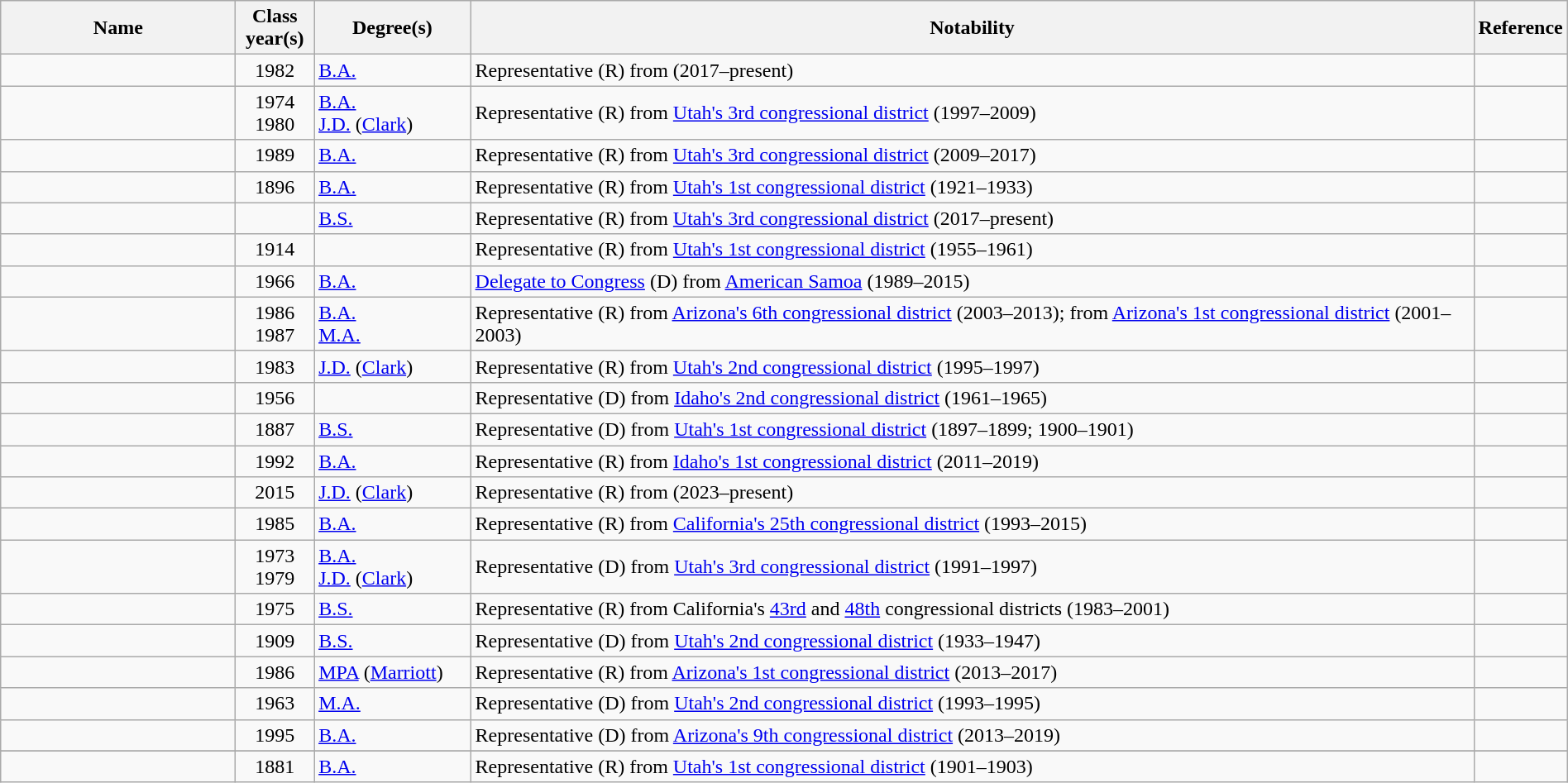<table class="wikitable sortable" style="width:100%">
<tr>
<th style="width:15%;">Name</th>
<th style="width:5%;">Class year(s)</th>
<th style="width:10%;">Degree(s)</th>
<th style="width:*;" class="unsortable">Notability</th>
<th style="width:5%;" class="unsortable">Reference</th>
</tr>
<tr>
<td></td>
<td style="text-align:center;">1982</td>
<td><a href='#'>B.A.</a></td>
<td>Representative (R) from  (2017–present)</td>
<td style="text-align:center;"></td>
</tr>
<tr>
<td></td>
<td style="text-align:center;">1974<br>1980</td>
<td><a href='#'>B.A.</a><br><a href='#'>J.D.</a> (<a href='#'>Clark</a>)</td>
<td>Representative (R) from <a href='#'>Utah's 3rd congressional district</a> (1997–2009)</td>
<td style="text-align:center;"></td>
</tr>
<tr>
<td></td>
<td style="text-align:center;">1989</td>
<td><a href='#'>B.A.</a></td>
<td>Representative (R) from <a href='#'>Utah's 3rd congressional district</a> (2009–2017)</td>
<td style="text-align:center;"></td>
</tr>
<tr>
<td></td>
<td style="text-align:center;">1896</td>
<td><a href='#'>B.A.</a></td>
<td>Representative (R) from <a href='#'>Utah's 1st congressional district</a> (1921–1933)</td>
<td style="text-align:center;"></td>
</tr>
<tr>
<td></td>
<td style="text-align:center;"></td>
<td><a href='#'>B.S.</a></td>
<td>Representative (R) from <a href='#'>Utah's 3rd congressional district</a> (2017–present)</td>
<td style="text-align:center;"></td>
</tr>
<tr>
<td></td>
<td style="text-align:center;">1914</td>
<td></td>
<td>Representative (R) from <a href='#'>Utah's 1st congressional district</a> (1955–1961)</td>
<td style="text-align:center;"></td>
</tr>
<tr>
<td></td>
<td style="text-align:center;">1966</td>
<td><a href='#'>B.A.</a></td>
<td><a href='#'>Delegate to Congress</a> (D) from <a href='#'>American Samoa</a> (1989–2015)</td>
<td style="text-align:center;"></td>
</tr>
<tr>
<td></td>
<td style="text-align:center;">1986<br>1987</td>
<td><a href='#'>B.A.</a><br><a href='#'>M.A.</a></td>
<td>Representative (R) from <a href='#'>Arizona's 6th congressional district</a> (2003–2013); from <a href='#'>Arizona's 1st congressional district</a> (2001–2003)</td>
<td style="text-align:center;"></td>
</tr>
<tr>
<td></td>
<td style="text-align:center;">1983</td>
<td><a href='#'>J.D.</a> (<a href='#'>Clark</a>)</td>
<td>Representative (R) from <a href='#'>Utah's 2nd congressional district</a> (1995–1997)</td>
<td style="text-align:center;"></td>
</tr>
<tr>
<td></td>
<td style="text-align:center;">1956</td>
<td></td>
<td>Representative (D) from <a href='#'>Idaho's 2nd congressional district</a> (1961–1965)</td>
<td style="text-align:center;"></td>
</tr>
<tr>
<td></td>
<td style="text-align:center;">1887</td>
<td><a href='#'>B.S.</a></td>
<td>Representative (D) from <a href='#'>Utah's 1st congressional district</a> (1897–1899; 1900–1901)</td>
<td style="text-align:center;"></td>
</tr>
<tr>
<td></td>
<td style="text-align:center;">1992</td>
<td><a href='#'>B.A.</a></td>
<td>Representative (R) from <a href='#'>Idaho's 1st congressional district</a> (2011–2019)</td>
<td style="text-align:center;"></td>
</tr>
<tr>
<td></td>
<td style="text-align:center;">2015</td>
<td><a href='#'>J.D.</a> (<a href='#'>Clark</a>)</td>
<td>Representative (R) from  (2023–present)</td>
<td style="text-align:center;"></td>
</tr>
<tr>
<td></td>
<td style="text-align:center;">1985</td>
<td><a href='#'>B.A.</a></td>
<td>Representative (R) from <a href='#'>California's 25th congressional district</a> (1993–2015)</td>
<td style="text-align:center;"></td>
</tr>
<tr>
<td></td>
<td style="text-align:center;">1973<br>1979</td>
<td><a href='#'>B.A.</a><br><a href='#'>J.D.</a> (<a href='#'>Clark</a>)</td>
<td>Representative (D) from <a href='#'>Utah's 3rd congressional district</a> (1991–1997)</td>
<td style="text-align:center;"></td>
</tr>
<tr>
<td></td>
<td style="text-align:center;">1975</td>
<td><a href='#'>B.S.</a></td>
<td>Representative (R) from California's <a href='#'>43rd</a> and <a href='#'>48th</a> congressional districts (1983–2001)</td>
<td style="text-align:center;"></td>
</tr>
<tr>
<td></td>
<td style="text-align:center;">1909</td>
<td><a href='#'>B.S.</a></td>
<td>Representative (D) from <a href='#'>Utah's 2nd congressional district</a> (1933–1947)</td>
<td style="text-align:center;"></td>
</tr>
<tr>
<td></td>
<td style="text-align:center;">1986</td>
<td><a href='#'>MPA</a> (<a href='#'>Marriott</a>)</td>
<td>Representative (R) from <a href='#'>Arizona's 1st congressional district</a> (2013–2017)</td>
<td style="text-align:center;"></td>
</tr>
<tr>
<td></td>
<td style="text-align:center;">1963</td>
<td><a href='#'>M.A.</a></td>
<td>Representative (D) from <a href='#'>Utah's 2nd congressional district</a> (1993–1995)</td>
<td style="text-align:center;"></td>
</tr>
<tr>
<td></td>
<td style="text-align:center;">1995</td>
<td><a href='#'>B.A.</a></td>
<td>Representative (D) from <a href='#'>Arizona's 9th congressional district</a> (2013–2019)</td>
<td style="text-align:center;"></td>
</tr>
<tr>
</tr>
<tr>
<td></td>
<td style="text-align:center;">1881</td>
<td><a href='#'>B.A.</a></td>
<td>Representative (R) from <a href='#'>Utah's 1st congressional district</a> (1901–1903)</td>
<td style="text-align:center;"></td>
</tr>
</table>
